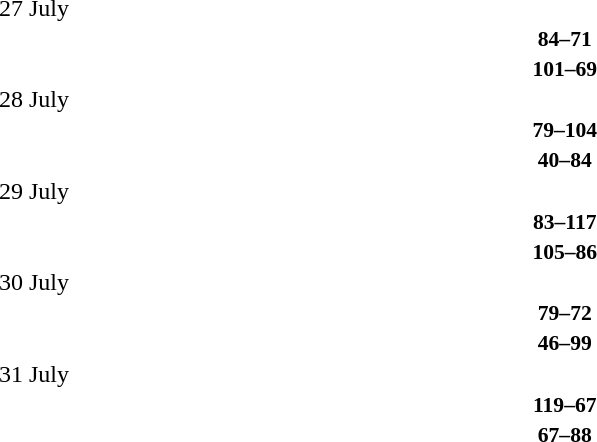<table style="width:60%;" cellspacing="1">
<tr>
<th width=15%></th>
<th width=3%></th>
<th width=6%></th>
<th width=3%></th>
<th width=15%></th>
</tr>
<tr>
<td>27 July</td>
</tr>
<tr style=font-size:90%>
<td align=right><strong></strong></td>
<td></td>
<td align=center><strong>84–71</strong></td>
<td></td>
<td><strong></strong></td>
</tr>
<tr style=font-size:90%>
<td align=right><strong></strong></td>
<td></td>
<td align=center><strong>101–69</strong></td>
<td></td>
<td><strong></strong></td>
</tr>
<tr>
<td>28 July</td>
</tr>
<tr style=font-size:90%>
<td align=right><strong></strong></td>
<td></td>
<td align=center><strong>79–104</strong></td>
<td></td>
<td><strong></strong></td>
</tr>
<tr style=font-size:90%>
<td align=right><strong></strong></td>
<td></td>
<td align=center><strong>40–84</strong></td>
<td></td>
<td><strong></strong></td>
</tr>
<tr>
<td>29 July</td>
</tr>
<tr style=font-size:90%>
<td align=right><strong></strong></td>
<td></td>
<td align=center><strong>83–117</strong></td>
<td></td>
<td><strong></strong></td>
</tr>
<tr style=font-size:90%>
<td align=right><strong></strong></td>
<td></td>
<td align=center><strong>105–86</strong></td>
<td></td>
<td><strong></strong></td>
</tr>
<tr>
<td>30 July</td>
</tr>
<tr style=font-size:90%>
<td align=right><strong></strong></td>
<td></td>
<td align=center><strong>79–72</strong></td>
<td></td>
<td><strong></strong></td>
</tr>
<tr style=font-size:90%>
<td align=right><strong></strong></td>
<td></td>
<td align=center><strong>46–99</strong></td>
<td></td>
<td><strong></strong></td>
</tr>
<tr>
<td>31 July</td>
</tr>
<tr style=font-size:90%>
<td align=right><strong></strong></td>
<td></td>
<td align=center><strong>119–67</strong></td>
<td></td>
<td><strong></strong></td>
</tr>
<tr style=font-size:90%>
<td align=right><strong></strong></td>
<td></td>
<td align=center><strong>67–88</strong></td>
<td></td>
<td><strong></strong></td>
</tr>
</table>
